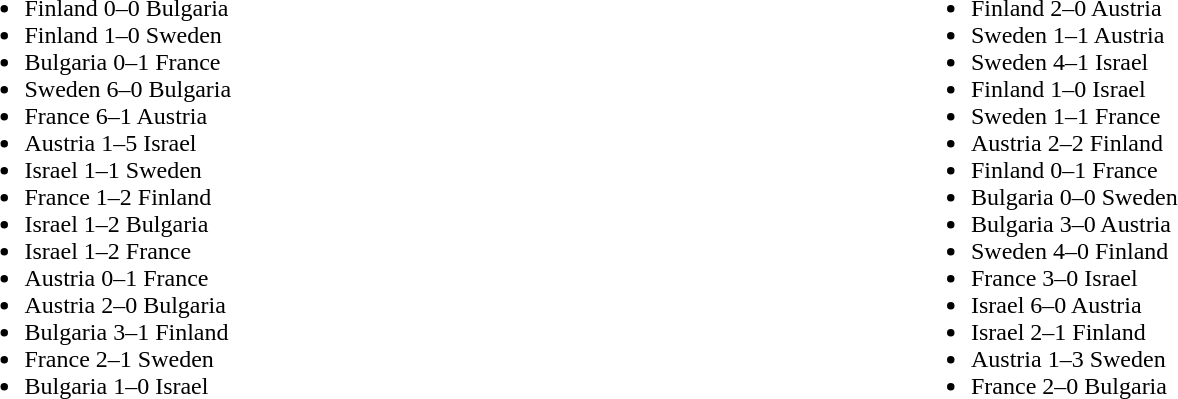<table width=100%>
<tr>
<td valign="middle" align="left" width=50%><br><ul><li>Finland 0–0 Bulgaria</li><li>Finland 1–0 Sweden</li><li>Bulgaria 0–1 France</li><li>Sweden 6–0 Bulgaria</li><li>France 6–1 Austria</li><li>Austria 1–5 Israel</li><li>Israel 1–1 Sweden</li><li>France 1–2 Finland</li><li>Israel 1–2 Bulgaria</li><li>Israel 1–2 France</li><li>Austria 0–1 France</li><li>Austria 2–0 Bulgaria</li><li>Bulgaria 3–1 Finland</li><li>France 2–1 Sweden</li><li>Bulgaria 1–0 Israel</li></ul></td>
<td valign="middle" align="left" width=50%><br><ul><li>Finland 2–0 Austria</li><li>Sweden 1–1 Austria</li><li>Sweden 4–1 Israel</li><li>Finland 1–0 Israel</li><li>Sweden 1–1 France</li><li>Austria 2–2 Finland</li><li>Finland 0–1 France</li><li>Bulgaria 0–0 Sweden</li><li>Bulgaria 3–0 Austria</li><li>Sweden 4–0 Finland</li><li>France 3–0 Israel</li><li>Israel 6–0 Austria</li><li>Israel 2–1 Finland</li><li>Austria 1–3 Sweden</li><li>France 2–0 Bulgaria</li></ul></td>
</tr>
</table>
